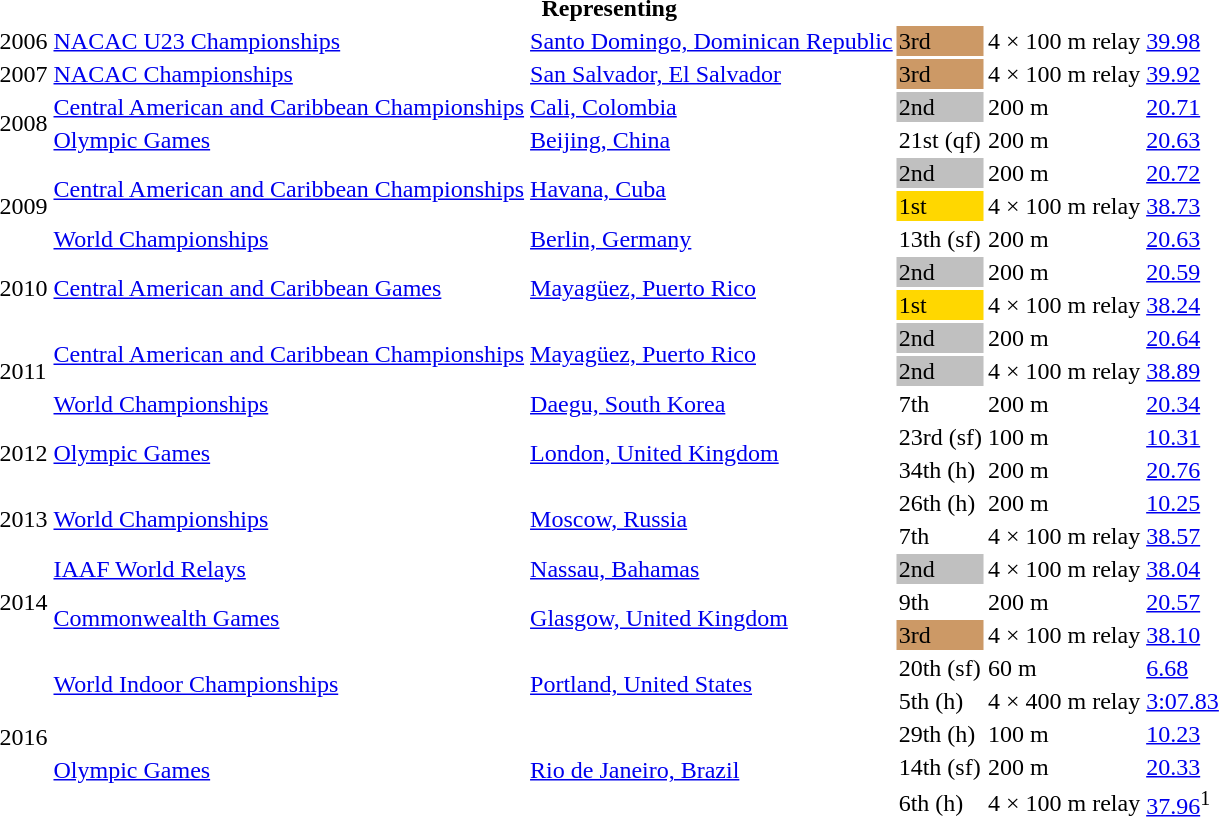<table>
<tr>
<th colspan="6">Representing </th>
</tr>
<tr>
<td>2006</td>
<td><a href='#'>NACAC U23 Championships</a></td>
<td><a href='#'>Santo Domingo, Dominican Republic</a></td>
<td bgcolor="cc9966">3rd</td>
<td>4 × 100 m relay</td>
<td><a href='#'>39.98</a></td>
</tr>
<tr>
<td>2007</td>
<td><a href='#'>NACAC Championships</a></td>
<td><a href='#'>San Salvador, El Salvador</a></td>
<td bgcolor="cc9966">3rd</td>
<td>4 × 100 m relay</td>
<td><a href='#'>39.92</a></td>
</tr>
<tr>
<td rowspan=2>2008</td>
<td><a href='#'>Central American and Caribbean Championships</a></td>
<td><a href='#'>Cali, Colombia</a></td>
<td bgcolor="silver">2nd</td>
<td>200 m</td>
<td><a href='#'>20.71</a></td>
</tr>
<tr>
<td><a href='#'>Olympic Games</a></td>
<td><a href='#'>Beijing, China</a></td>
<td>21st (qf)</td>
<td>200 m</td>
<td><a href='#'>20.63</a></td>
</tr>
<tr>
<td rowspan=3>2009</td>
<td rowspan=2><a href='#'>Central American and Caribbean Championships</a></td>
<td rowspan=2><a href='#'>Havana, Cuba</a></td>
<td bgcolor="silver">2nd</td>
<td>200 m</td>
<td><a href='#'>20.72</a></td>
</tr>
<tr>
<td bgcolor="gold">1st</td>
<td>4 × 100 m relay</td>
<td><a href='#'>38.73</a></td>
</tr>
<tr>
<td><a href='#'>World Championships</a></td>
<td><a href='#'>Berlin, Germany</a></td>
<td>13th (sf)</td>
<td>200 m</td>
<td><a href='#'>20.63</a></td>
</tr>
<tr>
<td rowspan=2>2010</td>
<td rowspan=2><a href='#'>Central American and Caribbean Games</a></td>
<td rowspan=2><a href='#'>Mayagüez, Puerto Rico</a></td>
<td bgcolor="silver">2nd</td>
<td>200 m</td>
<td><a href='#'>20.59</a></td>
</tr>
<tr>
<td bgcolor="gold">1st</td>
<td>4 × 100 m relay</td>
<td><a href='#'>38.24</a></td>
</tr>
<tr>
<td rowspan=3>2011</td>
<td rowspan=2><a href='#'>Central American and Caribbean Championships</a></td>
<td rowspan=2><a href='#'>Mayagüez, Puerto Rico</a></td>
<td bgcolor="silver">2nd</td>
<td>200 m</td>
<td><a href='#'>20.64</a></td>
</tr>
<tr>
<td bgcolor="silver">2nd</td>
<td>4 × 100 m relay</td>
<td><a href='#'>38.89</a></td>
</tr>
<tr>
<td><a href='#'>World Championships</a></td>
<td><a href='#'>Daegu, South Korea</a></td>
<td>7th</td>
<td>200 m</td>
<td><a href='#'>20.34</a></td>
</tr>
<tr>
<td rowspan=2>2012</td>
<td rowspan=2><a href='#'>Olympic Games</a></td>
<td rowspan=2><a href='#'>London, United Kingdom</a></td>
<td>23rd (sf)</td>
<td>100 m</td>
<td><a href='#'>10.31</a></td>
</tr>
<tr>
<td>34th (h)</td>
<td>200 m</td>
<td><a href='#'>20.76</a></td>
</tr>
<tr>
<td rowspan=2>2013</td>
<td rowspan=2><a href='#'>World Championships</a></td>
<td rowspan=2><a href='#'>Moscow, Russia</a></td>
<td>26th (h)</td>
<td>200 m</td>
<td><a href='#'>10.25</a></td>
</tr>
<tr>
<td>7th</td>
<td>4 × 100 m relay</td>
<td><a href='#'>38.57</a></td>
</tr>
<tr>
<td rowspan=3>2014</td>
<td><a href='#'>IAAF World Relays</a></td>
<td><a href='#'>Nassau, Bahamas</a></td>
<td bgcolor=silver>2nd</td>
<td>4 × 100 m relay</td>
<td><a href='#'>38.04</a></td>
</tr>
<tr>
<td rowspan=2><a href='#'>Commonwealth Games</a></td>
<td rowspan=2><a href='#'>Glasgow, United Kingdom</a></td>
<td>9th</td>
<td>200 m</td>
<td><a href='#'>20.57</a></td>
</tr>
<tr>
<td bgcolor="cc9966">3rd</td>
<td>4 × 100 m relay</td>
<td><a href='#'>38.10</a></td>
</tr>
<tr>
<td rowspan=5>2016</td>
<td rowspan=2><a href='#'>World Indoor Championships</a></td>
<td rowspan=2><a href='#'>Portland, United States</a></td>
<td>20th (sf)</td>
<td>60 m</td>
<td><a href='#'>6.68</a></td>
</tr>
<tr>
<td>5th (h)</td>
<td>4 × 400 m relay</td>
<td><a href='#'>3:07.83</a></td>
</tr>
<tr>
<td rowspan=3><a href='#'>Olympic Games</a></td>
<td rowspan=3><a href='#'>Rio de Janeiro, Brazil</a></td>
<td>29th (h)</td>
<td>100 m</td>
<td><a href='#'>10.23</a></td>
</tr>
<tr>
<td>14th (sf)</td>
<td>200 m</td>
<td><a href='#'>20.33</a></td>
</tr>
<tr>
<td>6th (h)</td>
<td>4 × 100 m relay</td>
<td><a href='#'>37.96</a><sup>1</sup></td>
</tr>
</table>
